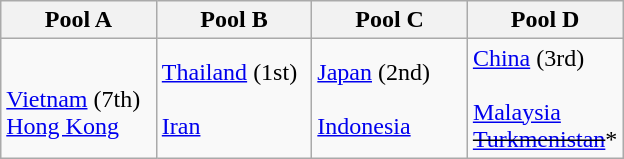<table class="wikitable">
<tr>
<th width=25%>Pool A</th>
<th width=25%>Pool B</th>
<th width=25%>Pool C</th>
<th width=25%>Pool D</th>
</tr>
<tr>
<td><br> <a href='#'>Vietnam</a> (7th)<br> <a href='#'>Hong Kong</a></td>
<td> <a href='#'>Thailand</a> (1st)<br><br> <a href='#'>Iran</a></td>
<td> <a href='#'>Japan</a> (2nd)<br><br> <a href='#'>Indonesia</a></td>
<td> <a href='#'>China</a> (3rd)<br><br> <a href='#'>Malaysia</a><br><s> <a href='#'>Turkmenistan</a></s>*</td>
</tr>
</table>
